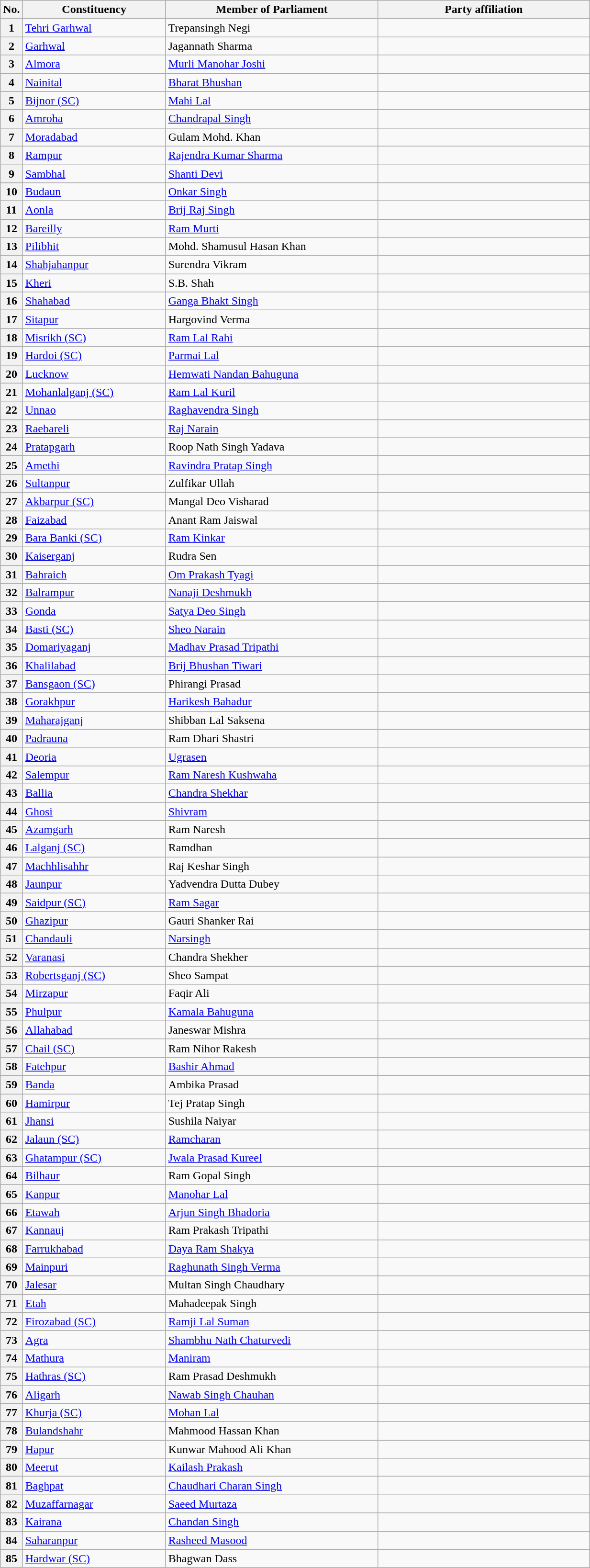<table class="wikitable">
<tr style="text-align:center;">
<th>No.</th>
<th style="width:12em">Constituency</th>
<th style="width:18em">Member of Parliament</th>
<th colspan="2" style="width:18em">Party affiliation</th>
</tr>
<tr>
<th>1</th>
<td><a href='#'>Tehri Garhwal</a></td>
<td>Trepansingh Negi</td>
<td></td>
</tr>
<tr>
<th>2</th>
<td><a href='#'>Garhwal</a></td>
<td>Jagannath Sharma</td>
<td></td>
</tr>
<tr>
<th>3</th>
<td><a href='#'>Almora</a></td>
<td><a href='#'>Murli Manohar Joshi</a></td>
<td></td>
</tr>
<tr>
<th>4</th>
<td><a href='#'>Nainital</a></td>
<td><a href='#'>Bharat Bhushan</a></td>
<td></td>
</tr>
<tr>
<th>5</th>
<td><a href='#'>Bijnor (SC)</a></td>
<td><a href='#'>Mahi Lal</a></td>
<td></td>
</tr>
<tr>
<th>6</th>
<td><a href='#'>Amroha</a></td>
<td><a href='#'>Chandrapal Singh</a></td>
<td></td>
</tr>
<tr>
<th>7</th>
<td><a href='#'>Moradabad</a></td>
<td>Gulam Mohd. Khan</td>
<td></td>
</tr>
<tr>
<th>8</th>
<td><a href='#'>Rampur</a></td>
<td><a href='#'>Rajendra Kumar Sharma</a></td>
<td></td>
</tr>
<tr>
<th>9</th>
<td><a href='#'>Sambhal</a></td>
<td><a href='#'>Shanti Devi</a></td>
<td></td>
</tr>
<tr>
<th>10</th>
<td><a href='#'>Budaun</a></td>
<td><a href='#'>Onkar Singh</a></td>
<td></td>
</tr>
<tr>
<th>11</th>
<td><a href='#'>Aonla</a></td>
<td><a href='#'>Brij Raj Singh</a></td>
<td></td>
</tr>
<tr>
<th>12</th>
<td><a href='#'>Bareilly</a></td>
<td><a href='#'>Ram Murti</a></td>
<td></td>
</tr>
<tr>
<th>13</th>
<td><a href='#'>Pilibhit</a></td>
<td>Mohd. Shamusul Hasan Khan</td>
<td></td>
</tr>
<tr>
<th>14</th>
<td><a href='#'>Shahjahanpur</a></td>
<td>Surendra Vikram</td>
<td></td>
</tr>
<tr>
<th>15</th>
<td><a href='#'>Kheri</a></td>
<td>S.B. Shah</td>
<td></td>
</tr>
<tr>
<th>16</th>
<td><a href='#'>Shahabad</a></td>
<td><a href='#'>Ganga Bhakt Singh</a></td>
<td></td>
</tr>
<tr>
<th>17</th>
<td><a href='#'>Sitapur</a></td>
<td>Hargovind Verma</td>
<td></td>
</tr>
<tr>
<th>18</th>
<td><a href='#'>Misrikh (SC)</a></td>
<td><a href='#'>Ram Lal Rahi</a></td>
<td></td>
</tr>
<tr>
<th>19</th>
<td><a href='#'>Hardoi (SC)</a></td>
<td><a href='#'>Parmai Lal</a></td>
<td></td>
</tr>
<tr>
<th>20</th>
<td><a href='#'>Lucknow</a></td>
<td><a href='#'>Hemwati Nandan Bahuguna</a></td>
<td></td>
</tr>
<tr>
<th>21</th>
<td><a href='#'>Mohanlalganj (SC)</a></td>
<td><a href='#'>Ram Lal Kuril</a></td>
<td></td>
</tr>
<tr>
<th>22</th>
<td><a href='#'>Unnao</a></td>
<td><a href='#'>Raghavendra Singh</a></td>
<td></td>
</tr>
<tr>
<th>23</th>
<td><a href='#'>Raebareli</a></td>
<td><a href='#'>Raj Narain</a></td>
<td></td>
</tr>
<tr>
<th>24</th>
<td><a href='#'>Pratapgarh</a></td>
<td>Roop Nath Singh Yadava</td>
<td></td>
</tr>
<tr>
<th>25</th>
<td><a href='#'>Amethi</a></td>
<td><a href='#'>Ravindra Pratap Singh</a></td>
<td></td>
</tr>
<tr>
<th>26</th>
<td><a href='#'>Sultanpur</a></td>
<td>Zulfikar Ullah</td>
<td></td>
</tr>
<tr>
<th>27</th>
<td><a href='#'>Akbarpur (SC)</a></td>
<td>Mangal Deo Visharad</td>
<td></td>
</tr>
<tr>
<th>28</th>
<td><a href='#'>Faizabad</a></td>
<td>Anant Ram Jaiswal</td>
<td></td>
</tr>
<tr>
<th>29</th>
<td><a href='#'>Bara Banki (SC)</a></td>
<td><a href='#'>Ram Kinkar</a></td>
<td></td>
</tr>
<tr>
<th>30</th>
<td><a href='#'>Kaiserganj</a></td>
<td>Rudra Sen</td>
<td></td>
</tr>
<tr>
<th>31</th>
<td><a href='#'>Bahraich</a></td>
<td><a href='#'>Om Prakash Tyagi</a></td>
<td></td>
</tr>
<tr>
<th>32</th>
<td><a href='#'>Balrampur</a></td>
<td><a href='#'>Nanaji Deshmukh</a></td>
<td></td>
</tr>
<tr>
<th>33</th>
<td><a href='#'>Gonda</a></td>
<td><a href='#'>Satya Deo Singh</a></td>
<td></td>
</tr>
<tr>
<th>34</th>
<td><a href='#'>Basti (SC)</a></td>
<td><a href='#'>Sheo Narain</a></td>
<td></td>
</tr>
<tr>
<th>35</th>
<td><a href='#'>Domariyaganj</a></td>
<td><a href='#'>Madhav Prasad Tripathi</a></td>
<td></td>
</tr>
<tr>
<th>36</th>
<td><a href='#'>Khalilabad</a></td>
<td><a href='#'>Brij Bhushan Tiwari</a></td>
<td></td>
</tr>
<tr>
<th>37</th>
<td><a href='#'>Bansgaon (SC)</a></td>
<td>Phirangi Prasad</td>
<td></td>
</tr>
<tr>
<th>38</th>
<td><a href='#'>Gorakhpur</a></td>
<td><a href='#'>Harikesh Bahadur</a></td>
<td></td>
</tr>
<tr>
<th>39</th>
<td><a href='#'>Maharajganj</a></td>
<td>Shibban Lal Saksena</td>
<td></td>
</tr>
<tr>
<th>40</th>
<td><a href='#'>Padrauna</a></td>
<td>Ram Dhari Shastri</td>
<td></td>
</tr>
<tr>
<th>41</th>
<td><a href='#'>Deoria</a></td>
<td><a href='#'>Ugrasen</a></td>
<td></td>
</tr>
<tr>
<th>42</th>
<td><a href='#'>Salempur</a></td>
<td><a href='#'>Ram Naresh Kushwaha</a></td>
<td></td>
</tr>
<tr>
<th>43</th>
<td><a href='#'>Ballia</a></td>
<td><a href='#'>Chandra Shekhar</a></td>
<td></td>
</tr>
<tr>
<th>44</th>
<td><a href='#'>Ghosi</a></td>
<td><a href='#'>Shivram</a></td>
<td></td>
</tr>
<tr>
<th>45</th>
<td><a href='#'>Azamgarh</a></td>
<td>Ram Naresh</td>
<td></td>
</tr>
<tr>
<th>46</th>
<td><a href='#'>Lalganj (SC)</a></td>
<td>Ramdhan</td>
<td></td>
</tr>
<tr>
<th>47</th>
<td><a href='#'>Machhlisahhr</a></td>
<td>Raj Keshar Singh</td>
<td></td>
</tr>
<tr>
<th>48</th>
<td><a href='#'>Jaunpur</a></td>
<td>Yadvendra Dutta Dubey</td>
<td></td>
</tr>
<tr>
<th>49</th>
<td><a href='#'>Saidpur (SC)</a></td>
<td><a href='#'>Ram Sagar</a></td>
<td></td>
</tr>
<tr>
<th>50</th>
<td><a href='#'>Ghazipur</a></td>
<td>Gauri Shanker Rai</td>
<td></td>
</tr>
<tr>
<th>51</th>
<td><a href='#'>Chandauli</a></td>
<td><a href='#'>Narsingh</a></td>
<td></td>
</tr>
<tr>
<th>52</th>
<td><a href='#'>Varanasi</a></td>
<td>Chandra Shekher</td>
<td></td>
</tr>
<tr>
<th>53</th>
<td><a href='#'>Robertsganj (SC)</a></td>
<td>Sheo Sampat</td>
<td></td>
</tr>
<tr>
<th>54</th>
<td><a href='#'>Mirzapur</a></td>
<td>Faqir Ali</td>
<td></td>
</tr>
<tr>
<th>55</th>
<td><a href='#'>Phulpur</a></td>
<td><a href='#'>Kamala Bahuguna</a></td>
<td></td>
</tr>
<tr>
<th>56</th>
<td><a href='#'>Allahabad</a></td>
<td>Janeswar Mishra</td>
<td></td>
</tr>
<tr>
<th>57</th>
<td><a href='#'>Chail (SC)</a></td>
<td>Ram Nihor Rakesh</td>
<td></td>
</tr>
<tr>
<th>58</th>
<td><a href='#'>Fatehpur</a></td>
<td><a href='#'>Bashir Ahmad</a></td>
<td></td>
</tr>
<tr>
<th>59</th>
<td><a href='#'>Banda</a></td>
<td>Ambika Prasad</td>
<td></td>
</tr>
<tr>
<th>60</th>
<td><a href='#'>Hamirpur</a></td>
<td>Tej Pratap Singh</td>
<td></td>
</tr>
<tr>
<th>61</th>
<td><a href='#'>Jhansi</a></td>
<td>Sushila Naiyar</td>
<td></td>
</tr>
<tr>
<th>62</th>
<td><a href='#'>Jalaun (SC)</a></td>
<td><a href='#'>Ramcharan</a></td>
<td></td>
</tr>
<tr>
<th>63</th>
<td><a href='#'>Ghatampur (SC)</a></td>
<td><a href='#'>Jwala Prasad Kureel</a></td>
<td></td>
</tr>
<tr>
<th>64</th>
<td><a href='#'>Bilhaur</a></td>
<td>Ram Gopal Singh</td>
<td></td>
</tr>
<tr>
<th>65</th>
<td><a href='#'>Kanpur</a></td>
<td><a href='#'>Manohar Lal</a></td>
<td></td>
</tr>
<tr>
<th>66</th>
<td><a href='#'>Etawah</a></td>
<td><a href='#'>Arjun Singh Bhadoria</a></td>
<td></td>
</tr>
<tr>
<th>67</th>
<td><a href='#'>Kannauj</a></td>
<td>Ram Prakash Tripathi</td>
<td></td>
</tr>
<tr>
<th>68</th>
<td><a href='#'>Farrukhabad</a></td>
<td><a href='#'>Daya Ram Shakya</a></td>
<td></td>
</tr>
<tr>
<th>69</th>
<td><a href='#'>Mainpuri</a></td>
<td><a href='#'>Raghunath Singh Verma</a></td>
<td></td>
</tr>
<tr>
<th>70</th>
<td><a href='#'>Jalesar</a></td>
<td>Multan Singh Chaudhary</td>
<td></td>
</tr>
<tr>
<th>71</th>
<td><a href='#'>Etah</a></td>
<td>Mahadeepak Singh</td>
<td></td>
</tr>
<tr>
<th>72</th>
<td><a href='#'>Firozabad (SC)</a></td>
<td><a href='#'>Ramji Lal Suman</a></td>
<td></td>
</tr>
<tr>
<th>73</th>
<td><a href='#'>Agra</a></td>
<td><a href='#'>Shambhu Nath Chaturvedi</a></td>
<td></td>
</tr>
<tr>
<th>74</th>
<td><a href='#'>Mathura</a></td>
<td><a href='#'>Maniram</a></td>
<td></td>
</tr>
<tr>
<th>75</th>
<td><a href='#'>Hathras (SC)</a></td>
<td>Ram Prasad Deshmukh</td>
<td></td>
</tr>
<tr>
<th>76</th>
<td><a href='#'>Aligarh</a></td>
<td><a href='#'>Nawab Singh Chauhan</a></td>
<td></td>
</tr>
<tr>
<th>77</th>
<td><a href='#'>Khurja (SC)</a></td>
<td><a href='#'>Mohan Lal</a></td>
<td></td>
</tr>
<tr>
<th>78</th>
<td><a href='#'>Bulandshahr</a></td>
<td>Mahmood Hassan Khan</td>
<td></td>
</tr>
<tr>
<th>79</th>
<td><a href='#'>Hapur</a></td>
<td>Kunwar Mahood Ali Khan</td>
<td></td>
</tr>
<tr>
<th>80</th>
<td><a href='#'>Meerut</a></td>
<td><a href='#'>Kailash Prakash</a></td>
<td></td>
</tr>
<tr>
<th>81</th>
<td><a href='#'>Baghpat</a></td>
<td><a href='#'>Chaudhari Charan Singh</a></td>
<td></td>
</tr>
<tr>
<th>82</th>
<td><a href='#'>Muzaffarnagar</a></td>
<td><a href='#'>Saeed Murtaza</a></td>
<td></td>
</tr>
<tr>
<th>83</th>
<td><a href='#'>Kairana</a></td>
<td><a href='#'>Chandan Singh</a></td>
<td></td>
</tr>
<tr>
<th>84</th>
<td><a href='#'>Saharanpur</a></td>
<td><a href='#'>Rasheed Masood</a></td>
<td></td>
</tr>
<tr>
<th>85</th>
<td><a href='#'>Hardwar (SC)</a></td>
<td>Bhagwan Dass</td>
<td></td>
</tr>
</table>
